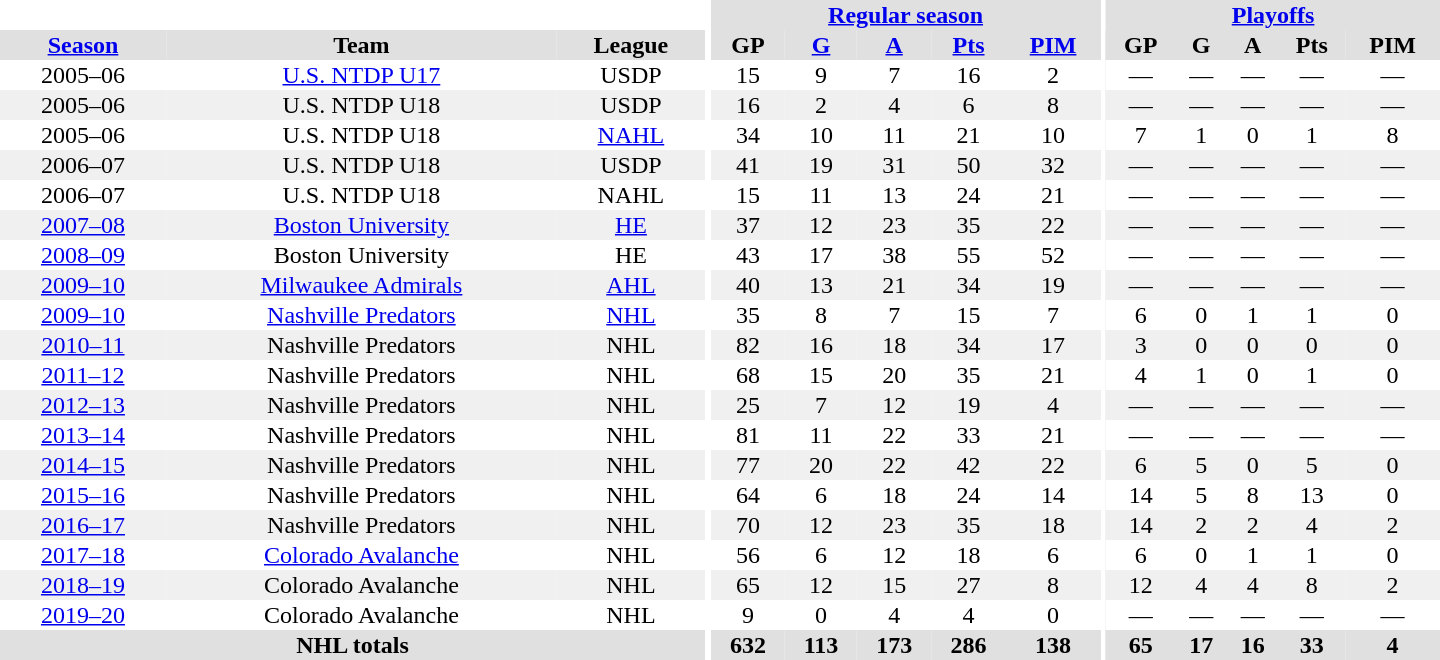<table border="0" cellpadding="1" cellspacing="0" style="text-align:center; width:60em">
<tr bgcolor="#e0e0e0">
<th colspan="3" bgcolor="#ffffff"></th>
<th rowspan="99" bgcolor="#ffffff"></th>
<th colspan="5"><a href='#'>Regular season</a></th>
<th rowspan="99" bgcolor="#ffffff"></th>
<th colspan="5"><a href='#'>Playoffs</a></th>
</tr>
<tr bgcolor="#e0e0e0">
<th><a href='#'>Season</a></th>
<th>Team</th>
<th>League</th>
<th>GP</th>
<th><a href='#'>G</a></th>
<th><a href='#'>A</a></th>
<th><a href='#'>Pts</a></th>
<th><a href='#'>PIM</a></th>
<th>GP</th>
<th>G</th>
<th>A</th>
<th>Pts</th>
<th>PIM</th>
</tr>
<tr>
<td>2005–06</td>
<td><a href='#'>U.S. NTDP U17</a></td>
<td>USDP</td>
<td>15</td>
<td>9</td>
<td>7</td>
<td>16</td>
<td>2</td>
<td>—</td>
<td>—</td>
<td>—</td>
<td>—</td>
<td>—</td>
</tr>
<tr bgcolor=f0f0f0>
<td>2005–06</td>
<td>U.S. NTDP U18</td>
<td>USDP</td>
<td>16</td>
<td>2</td>
<td>4</td>
<td>6</td>
<td>8</td>
<td>—</td>
<td>—</td>
<td>—</td>
<td>—</td>
<td>—</td>
</tr>
<tr>
<td>2005–06</td>
<td>U.S. NTDP U18</td>
<td><a href='#'>NAHL</a></td>
<td>34</td>
<td>10</td>
<td>11</td>
<td>21</td>
<td>10</td>
<td>7</td>
<td>1</td>
<td>0</td>
<td>1</td>
<td>8</td>
</tr>
<tr bgcolor=f0f0f0>
<td>2006–07</td>
<td>U.S. NTDP U18</td>
<td>USDP</td>
<td>41</td>
<td>19</td>
<td>31</td>
<td>50</td>
<td>32</td>
<td>—</td>
<td>—</td>
<td>—</td>
<td>—</td>
<td>—</td>
</tr>
<tr>
<td>2006–07</td>
<td>U.S. NTDP U18</td>
<td>NAHL</td>
<td>15</td>
<td>11</td>
<td>13</td>
<td>24</td>
<td>21</td>
<td>—</td>
<td>—</td>
<td>—</td>
<td>—</td>
<td>—</td>
</tr>
<tr bgcolor=f0f0f0>
<td><a href='#'>2007–08</a></td>
<td><a href='#'>Boston University</a></td>
<td><a href='#'>HE</a></td>
<td>37</td>
<td>12</td>
<td>23</td>
<td>35</td>
<td>22</td>
<td>—</td>
<td>—</td>
<td>—</td>
<td>—</td>
<td>—</td>
</tr>
<tr>
<td><a href='#'>2008–09</a></td>
<td>Boston University</td>
<td>HE</td>
<td>43</td>
<td>17</td>
<td>38</td>
<td>55</td>
<td>52</td>
<td>—</td>
<td>—</td>
<td>—</td>
<td>—</td>
<td>—</td>
</tr>
<tr bgcolor=f0f0f0>
<td><a href='#'>2009–10</a></td>
<td><a href='#'>Milwaukee Admirals</a></td>
<td><a href='#'>AHL</a></td>
<td>40</td>
<td>13</td>
<td>21</td>
<td>34</td>
<td>19</td>
<td>—</td>
<td>—</td>
<td>—</td>
<td>—</td>
<td>—</td>
</tr>
<tr>
<td><a href='#'>2009–10</a></td>
<td><a href='#'>Nashville Predators</a></td>
<td><a href='#'>NHL</a></td>
<td>35</td>
<td>8</td>
<td>7</td>
<td>15</td>
<td>7</td>
<td>6</td>
<td>0</td>
<td>1</td>
<td>1</td>
<td>0</td>
</tr>
<tr bgcolor=f0f0f0>
<td><a href='#'>2010–11</a></td>
<td>Nashville Predators</td>
<td>NHL</td>
<td>82</td>
<td>16</td>
<td>18</td>
<td>34</td>
<td>17</td>
<td>3</td>
<td>0</td>
<td>0</td>
<td>0</td>
<td>0</td>
</tr>
<tr>
<td><a href='#'>2011–12</a></td>
<td>Nashville Predators</td>
<td>NHL</td>
<td>68</td>
<td>15</td>
<td>20</td>
<td>35</td>
<td>21</td>
<td>4</td>
<td>1</td>
<td>0</td>
<td>1</td>
<td>0</td>
</tr>
<tr bgcolor=f0f0f0>
<td><a href='#'>2012–13</a></td>
<td>Nashville Predators</td>
<td>NHL</td>
<td>25</td>
<td>7</td>
<td>12</td>
<td>19</td>
<td>4</td>
<td>—</td>
<td>—</td>
<td>—</td>
<td>—</td>
<td>—</td>
</tr>
<tr>
<td><a href='#'>2013–14</a></td>
<td>Nashville Predators</td>
<td>NHL</td>
<td>81</td>
<td>11</td>
<td>22</td>
<td>33</td>
<td>21</td>
<td>—</td>
<td>—</td>
<td>—</td>
<td>—</td>
<td>—</td>
</tr>
<tr bgcolor=f0f0f0>
<td><a href='#'>2014–15</a></td>
<td>Nashville Predators</td>
<td>NHL</td>
<td>77</td>
<td>20</td>
<td>22</td>
<td>42</td>
<td>22</td>
<td>6</td>
<td>5</td>
<td>0</td>
<td>5</td>
<td>0</td>
</tr>
<tr>
<td><a href='#'>2015–16</a></td>
<td>Nashville Predators</td>
<td>NHL</td>
<td>64</td>
<td>6</td>
<td>18</td>
<td>24</td>
<td>14</td>
<td>14</td>
<td>5</td>
<td>8</td>
<td>13</td>
<td>0</td>
</tr>
<tr bgcolor=f0f0f0>
<td><a href='#'>2016–17</a></td>
<td>Nashville Predators</td>
<td>NHL</td>
<td>70</td>
<td>12</td>
<td>23</td>
<td>35</td>
<td>18</td>
<td>14</td>
<td>2</td>
<td>2</td>
<td>4</td>
<td>2</td>
</tr>
<tr>
<td><a href='#'>2017–18</a></td>
<td><a href='#'>Colorado Avalanche</a></td>
<td>NHL</td>
<td>56</td>
<td>6</td>
<td>12</td>
<td>18</td>
<td>6</td>
<td>6</td>
<td>0</td>
<td>1</td>
<td>1</td>
<td>0</td>
</tr>
<tr bgcolor=f0f0f0>
<td><a href='#'>2018–19</a></td>
<td>Colorado Avalanche</td>
<td>NHL</td>
<td>65</td>
<td>12</td>
<td>15</td>
<td>27</td>
<td>8</td>
<td>12</td>
<td>4</td>
<td>4</td>
<td>8</td>
<td>2</td>
</tr>
<tr>
<td><a href='#'>2019–20</a></td>
<td>Colorado Avalanche</td>
<td>NHL</td>
<td>9</td>
<td>0</td>
<td>4</td>
<td>4</td>
<td>0</td>
<td>—</td>
<td>—</td>
<td>—</td>
<td>—</td>
<td>—</td>
</tr>
<tr bgcolor="#e0e0e0">
<th colspan="3">NHL totals</th>
<th>632</th>
<th>113</th>
<th>173</th>
<th>286</th>
<th>138</th>
<th>65</th>
<th>17</th>
<th>16</th>
<th>33</th>
<th>4</th>
</tr>
</table>
